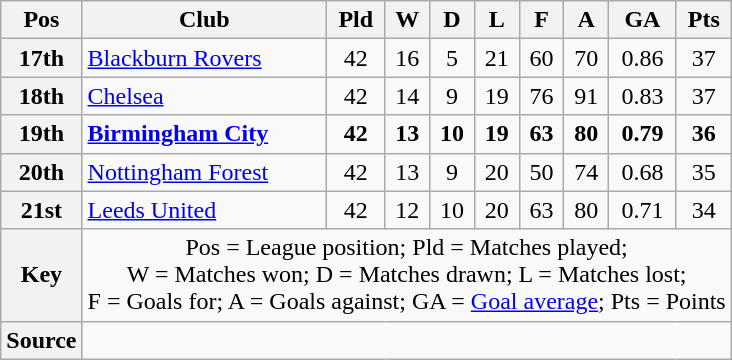<table class="wikitable" style="text-align:center">
<tr>
<th scope="col">Pos</th>
<th scope="col">Club</th>
<th scope="col">Pld</th>
<th scope="col">W</th>
<th scope="col">D</th>
<th scope="col">L</th>
<th scope="col">F</th>
<th scope="col">A</th>
<th scope="col">GA</th>
<th scope="col">Pts</th>
</tr>
<tr>
<th scope="row">17th</th>
<td align="left"><a href='#'>Blackburn Rovers</a></td>
<td>42</td>
<td>16</td>
<td>5</td>
<td>21</td>
<td>60</td>
<td>70</td>
<td>0.86</td>
<td>37</td>
</tr>
<tr>
<th scope="row">18th</th>
<td align="left"><a href='#'>Chelsea</a></td>
<td>42</td>
<td>14</td>
<td>9</td>
<td>19</td>
<td>76</td>
<td>91</td>
<td>0.83</td>
<td>37</td>
</tr>
<tr style="font-weight:bold">
<th scope="row">19th</th>
<td align="left"><a href='#'>Birmingham City</a></td>
<td>42</td>
<td>13</td>
<td>10</td>
<td>19</td>
<td>63</td>
<td>80</td>
<td>0.79</td>
<td>36</td>
</tr>
<tr>
<th scope="row">20th</th>
<td align="left"><a href='#'>Nottingham Forest</a></td>
<td>42</td>
<td>13</td>
<td>9</td>
<td>20</td>
<td>50</td>
<td>74</td>
<td>0.68</td>
<td>35</td>
</tr>
<tr>
<th scope="row">21st</th>
<td align="left"><a href='#'>Leeds United</a></td>
<td>42</td>
<td>12</td>
<td>10</td>
<td>20</td>
<td>63</td>
<td>80</td>
<td>0.71</td>
<td>34</td>
</tr>
<tr>
<th scope="row">Key</th>
<td colspan="9">Pos = League position; Pld = Matches played;<br>W = Matches won; D = Matches drawn; L = Matches lost;<br>F = Goals for; A = Goals against; GA = <a href='#'>Goal average</a>; Pts = Points</td>
</tr>
<tr>
<th scope="row">Source</th>
<td colspan="9"></td>
</tr>
</table>
